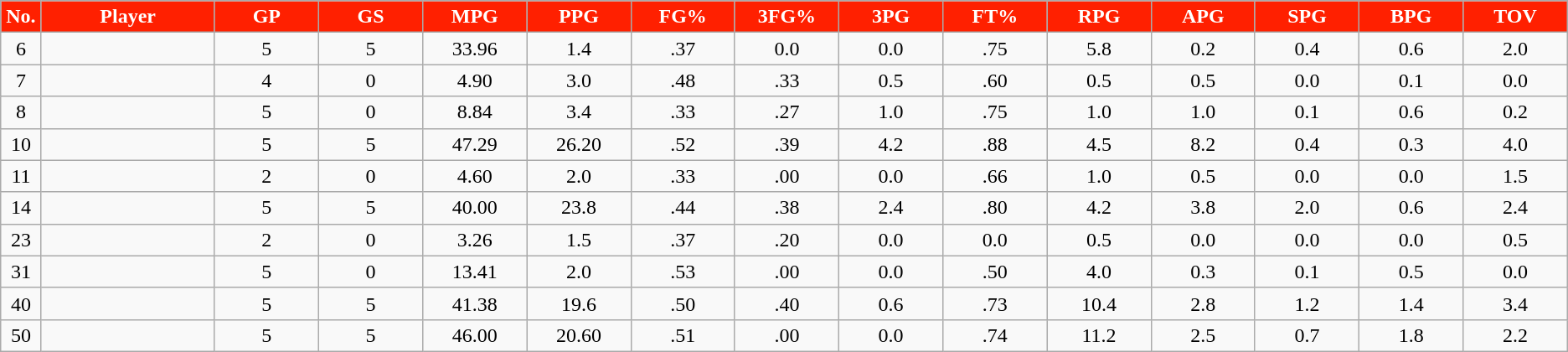<table class="wikitable sortable">
<tr>
<th style="background:#ff2000; color:#fff; width:1%;">No.</th>
<th style="background:#ff2000; color:#fff; width:10%;">Player</th>
<th style="background:#ff2000; color:#fff; width:6%;">GP</th>
<th style="background:#ff2000; color:#fff; width:6%;">GS</th>
<th style="background:#ff2000; color:#fff; width:6%;">MPG</th>
<th style="background:#ff2000; color:#fff; width:6%;">PPG</th>
<th style="background:#ff2000; color:#fff; width:6%;">FG%</th>
<th style="background:#ff2000; color:#fff; width:6%;">3FG%</th>
<th style="background:#ff2000; color:#fff; width:6%;">3PG</th>
<th style="background:#ff2000; color:#fff; width:6%;">FT%</th>
<th style="background:#ff2000; color:#fff; width:6%;">RPG</th>
<th style="background:#ff2000; color:#fff; width:6%;">APG</th>
<th style="background:#ff2000; color:#fff; width:6%;">SPG</th>
<th style="background:#ff2000; color:#fff; width:6%;">BPG</th>
<th style="background:#ff2000; color:#fff; width:6%;">TOV</th>
</tr>
<tr style="text-align:center;" bgcolor="">
<td>6</td>
<td></td>
<td>5</td>
<td>5</td>
<td>33.96</td>
<td>1.4</td>
<td>.37</td>
<td style="background: color:white">0.0</td>
<td>0.0</td>
<td style="background: color:white">.75</td>
<td>5.8</td>
<td>0.2</td>
<td>0.4</td>
<td>0.6</td>
<td>2.0</td>
</tr>
<tr style="text-align:center;" bgcolor="">
<td>7</td>
<td></td>
<td>4</td>
<td>0</td>
<td>4.90</td>
<td>3.0</td>
<td>.48</td>
<td>.33</td>
<td>0.5</td>
<td>.60</td>
<td>0.5</td>
<td>0.5</td>
<td>0.0</td>
<td>0.1</td>
<td>0.0</td>
</tr>
<tr style="text-align:center;" bgcolor="">
<td>8</td>
<td></td>
<td style="background: color:white">5</td>
<td style="background: color:white">0</td>
<td>8.84</td>
<td>3.4</td>
<td>.33</td>
<td>.27</td>
<td>1.0</td>
<td>.75</td>
<td style="background: color:white">1.0</td>
<td>1.0</td>
<td>0.1</td>
<td>0.6</td>
<td>0.2</td>
</tr>
<tr style="text-align:center;" bgcolor="">
<td>10</td>
<td></td>
<td style="background: color:white">5</td>
<td>5</td>
<td>47.29</td>
<td>26.20</td>
<td>.52</td>
<td>.39</td>
<td>4.2</td>
<td .86>.88</td>
<td>4.5</td>
<td>8.2</td>
<td>0.4</td>
<td>0.3</td>
<td>4.0</td>
</tr>
<tr style="text-align:center;" bgcolor="">
<td>11</td>
<td></td>
<td style="background: color:white">2</td>
<td>0</td>
<td>4.60</td>
<td>2.0</td>
<td>.33</td>
<td>.00</td>
<td>0.0</td>
<td>.66</td>
<td>1.0</td>
<td>0.5</td>
<td>0.0</td>
<td>0.0</td>
<td>1.5</td>
</tr>
<tr style="text-align:center;" bgcolor="">
<td>14</td>
<td></td>
<td style="background: color:white">5</td>
<td style="background: color:white">5</td>
<td>40.00</td>
<td>23.8</td>
<td>.44</td>
<td>.38</td>
<td>2.4</td>
<td>.80</td>
<td>4.2</td>
<td style="background: color:white">3.8</td>
<td>2.0</td>
<td>0.6</td>
<td>2.4</td>
</tr>
<tr style="text-align:center;" bgcolor="">
<td>23</td>
<td></td>
<td style="background: color:white">2</td>
<td style="background color:white">0</td>
<td>3.26</td>
<td style="background:color:white">1.5</td>
<td style="background: color:white">.37</td>
<td>.20</td>
<td>0.0</td>
<td>0.0</td>
<td>0.5</td>
<td>0.0</td>
<td>0.0</td>
<td>0.0</td>
<td>0.5</td>
</tr>
<tr style="text-align:center;" bgcolor="">
<td>31</td>
<td></td>
<td>5</td>
<td>0</td>
<td>13.41</td>
<td>2.0</td>
<td>.53</td>
<td>.00</td>
<td>0.0</td>
<td>.50</td>
<td>4.0</td>
<td>0.3</td>
<td>0.1</td>
<td>0.5</td>
<td>0.0</td>
</tr>
<tr style="text-align:center;" bgcolor="">
<td>40</td>
<td></td>
<td style="background: color:white">5</td>
<td>5</td>
<td>41.38</td>
<td>19.6</td>
<td>.50</td>
<td style="background: color:white">.40</td>
<td>0.6</td>
<td>.73</td>
<td>10.4</td>
<td>2.8</td>
<td>1.2</td>
<td>1.4</td>
<td>3.4</td>
</tr>
<tr style="text-align:center;" bgcolor="">
<td>50</td>
<td></td>
<td style="background: color:white">5</td>
<td style="background: color:white">5</td>
<td>46.00</td>
<td>20.60</td>
<td>.51</td>
<td>.00</td>
<td>0.0</td>
<td>.74</td>
<td>11.2</td>
<td>2.5</td>
<td>0.7</td>
<td>1.8</td>
<td>2.2</td>
</tr>
</table>
